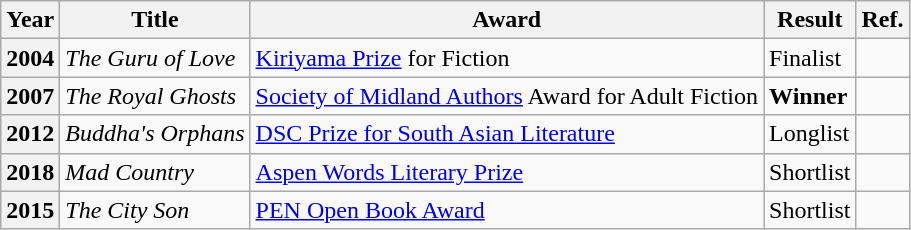<table class="wikitable sortable mw-collapsible">
<tr>
<th>Year</th>
<th>Title</th>
<th>Award</th>
<th>Result</th>
<th>Ref.</th>
</tr>
<tr>
<th>2004</th>
<td><em>The Guru of Love</em></td>
<td><a href='#'>Kiriyama Prize</a> for Fiction</td>
<td>Finalist</td>
<td></td>
</tr>
<tr>
<th>2007</th>
<td><em>The Royal Ghosts</em></td>
<td><a href='#'>Society of Midland Authors</a> Award for Adult Fiction</td>
<td><strong>Winner</strong></td>
<td></td>
</tr>
<tr>
<th>2012</th>
<td><em>Buddha's Orphans</em></td>
<td><a href='#'>DSC Prize for South Asian Literature</a></td>
<td>Longlist</td>
<td></td>
</tr>
<tr>
<th>2018</th>
<td><em>Mad Country</em></td>
<td><a href='#'>Aspen Words Literary Prize</a></td>
<td>Shortlist</td>
<td></td>
</tr>
<tr>
<th>2015</th>
<td><em>The City Son</em></td>
<td><a href='#'>PEN Open Book Award</a></td>
<td>Shortlist</td>
<td></td>
</tr>
</table>
